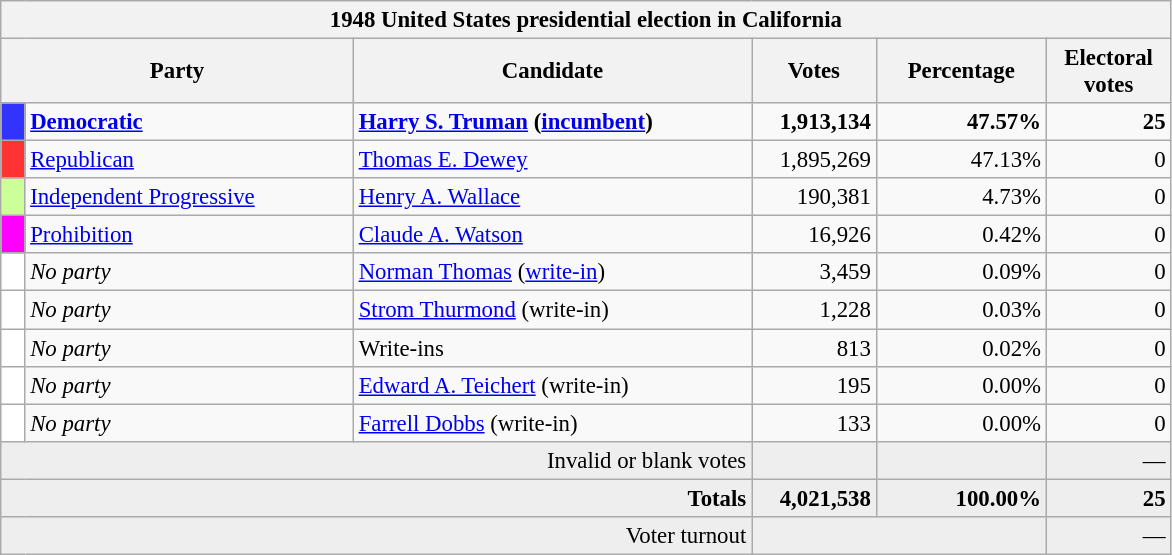<table class="wikitable" style="font-size: 95%;">
<tr>
<th colspan="6">1948 United States presidential election in California</th>
</tr>
<tr>
<th colspan="2" style="width: 15em">Party</th>
<th style="width: 17em">Candidate</th>
<th style="width: 5em">Votes</th>
<th style="width: 7em">Percentage</th>
<th style="width: 5em">Electoral votes</th>
</tr>
<tr>
<th style="background-color:#3333FF; width: 3px"></th>
<td style="width: 130px"><strong><a href='#'>Democratic</a></strong></td>
<td><strong><a href='#'>Harry S. Truman</a> (<a href='#'>incumbent</a>)</strong></td>
<td align="right"><strong>1,913,134</strong></td>
<td align="right"><strong>47.57%</strong></td>
<td align="right"><strong>25</strong></td>
</tr>
<tr>
<th style="background-color:#FF3333; width: 3px"></th>
<td style="width: 130px"><a href='#'>Republican</a></td>
<td><a href='#'>Thomas E. Dewey</a></td>
<td align="right">1,895,269</td>
<td align="right">47.13%</td>
<td align="right">0</td>
</tr>
<tr>
<th style="background-color:#CCFF99; width: 3px"></th>
<td style="width: 130px"><a href='#'>Independent Progressive</a></td>
<td><a href='#'>Henry A. Wallace</a></td>
<td align="right">190,381</td>
<td align="right">4.73%</td>
<td align="right">0</td>
</tr>
<tr>
<th style="background-color:#FF00FF; width: 3px"></th>
<td style="width: 130px"><a href='#'>Prohibition</a></td>
<td><a href='#'>Claude A. Watson</a></td>
<td align="right">16,926</td>
<td align="right">0.42%</td>
<td align="right">0</td>
</tr>
<tr>
<th style="background-color:#FFFFFF; width: 3px"></th>
<td style="width: 130px"><em>No party</em></td>
<td><a href='#'>Norman Thomas</a> (<a href='#'>write-in</a>)</td>
<td align="right">3,459</td>
<td align="right">0.09%</td>
<td align="right">0</td>
</tr>
<tr>
<th style="background-color:#FFFFFF; width: 3px"></th>
<td style="width: 130px"><em>No party</em></td>
<td><a href='#'>Strom Thurmond</a> (write-in)</td>
<td align="right">1,228</td>
<td align="right">0.03%</td>
<td align="right">0</td>
</tr>
<tr>
<th style="background-color:#FFFFFF; width: 3px"></th>
<td style="width: 130px"><em>No party</em></td>
<td>Write-ins</td>
<td align="right">813</td>
<td align="right">0.02%</td>
<td align="right">0</td>
</tr>
<tr>
<th style="background-color:#FFFFFF; width: 3px"></th>
<td style="width: 130px"><em>No party</em></td>
<td><a href='#'>Edward A. Teichert</a> (write-in)</td>
<td align="right">195</td>
<td align="right">0.00%</td>
<td align="right">0</td>
</tr>
<tr>
<th style="background-color:#FFFFFF; width: 3px"></th>
<td style="width: 130px"><em>No party</em></td>
<td><a href='#'>Farrell Dobbs</a> (write-in)</td>
<td align="right">133</td>
<td align="right">0.00%</td>
<td align="right">0</td>
</tr>
<tr bgcolor="#EEEEEE">
<td colspan="3" align="right">Invalid or blank votes</td>
<td align="right"></td>
<td align="right"></td>
<td align="right">—</td>
</tr>
<tr bgcolor="#EEEEEE">
<td colspan="3" align="right"><strong>Totals</strong></td>
<td align="right"><strong>4,021,538</strong></td>
<td align="right"><strong>100.00%</strong></td>
<td align="right"><strong>25</strong></td>
</tr>
<tr bgcolor="#EEEEEE">
<td colspan="3" align="right">Voter turnout</td>
<td colspan="2" align="right"></td>
<td align="right">—</td>
</tr>
</table>
